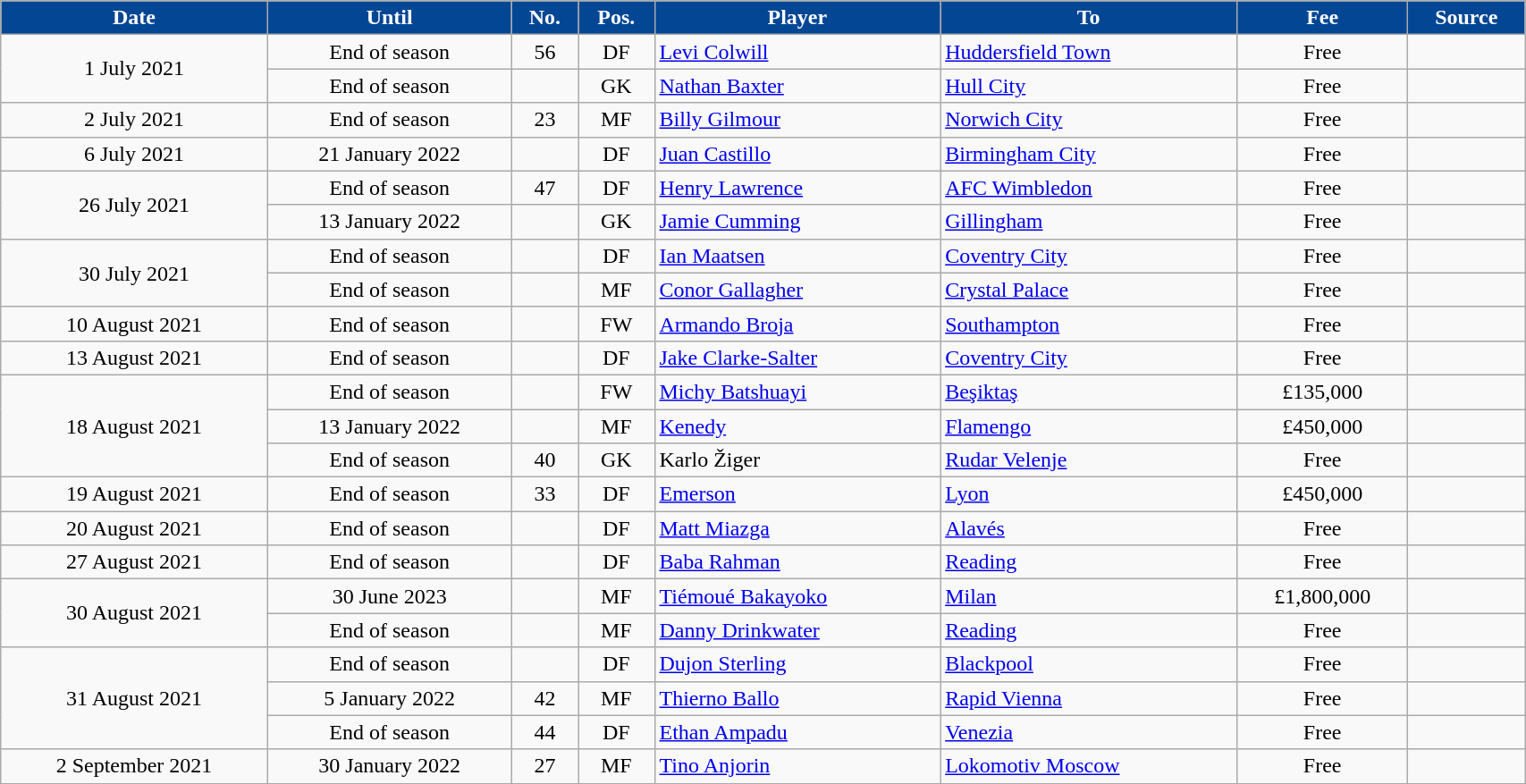<table class="wikitable sortable" style="text-align:center;width:90%;">
<tr>
<th scope="col" style="background-color:#034694;color:#FFFFFF">Date</th>
<th scope="col" style="background-color:#034694;color:#FFFFFF">Until</th>
<th scope="col" style="background-color:#034694;color:#FFFFFF">No.</th>
<th scope="col" style="background-color:#034694;color:#FFFFFF">Pos.</th>
<th scope="col" style="background-color:#034694;color:#FFFFFF">Player</th>
<th scope="col" style="background-color:#034694;color:#FFFFFF">To</th>
<th scope="col" style="background-color:#034694;color:#FFFFFF" data-sort-type="currency">Fee</th>
<th scope="col" class="unsortable" style="background-color:#034694;color:#FFFFFF">Source</th>
</tr>
<tr>
<td rowspan=2>1 July 2021</td>
<td>End of season</td>
<td>56</td>
<td>DF</td>
<td align=left> <a href='#'>Levi Colwill</a></td>
<td align=left> <a href='#'>Huddersfield Town</a></td>
<td>Free</td>
<td></td>
</tr>
<tr>
<td>End of season</td>
<td></td>
<td>GK</td>
<td align=left> <a href='#'>Nathan Baxter</a></td>
<td align=left> <a href='#'>Hull City</a></td>
<td>Free</td>
<td></td>
</tr>
<tr>
<td>2 July 2021</td>
<td>End of season</td>
<td>23</td>
<td>MF</td>
<td align=left> <a href='#'>Billy Gilmour</a></td>
<td align=left> <a href='#'>Norwich City</a></td>
<td>Free</td>
<td></td>
</tr>
<tr>
<td>6 July 2021</td>
<td>21 January 2022</td>
<td></td>
<td>DF</td>
<td align=left> <a href='#'>Juan Castillo</a></td>
<td align=left> <a href='#'>Birmingham City</a></td>
<td>Free</td>
<td></td>
</tr>
<tr>
<td rowspan=2>26 July 2021</td>
<td>End of season</td>
<td>47</td>
<td>DF</td>
<td align=left> <a href='#'>Henry Lawrence</a></td>
<td align=left> <a href='#'>AFC Wimbledon</a></td>
<td>Free</td>
<td></td>
</tr>
<tr>
<td>13 January 2022</td>
<td></td>
<td>GK</td>
<td align=left> <a href='#'>Jamie Cumming</a></td>
<td align=left> <a href='#'>Gillingham</a></td>
<td>Free</td>
<td></td>
</tr>
<tr>
<td rowspan=2>30 July 2021</td>
<td>End of season</td>
<td></td>
<td>DF</td>
<td align=left> <a href='#'>Ian Maatsen</a></td>
<td align=left> <a href='#'>Coventry City</a></td>
<td>Free</td>
<td></td>
</tr>
<tr>
<td>End of season</td>
<td></td>
<td>MF</td>
<td align=left> <a href='#'>Conor Gallagher</a></td>
<td align=left> <a href='#'>Crystal Palace</a></td>
<td>Free</td>
<td></td>
</tr>
<tr>
<td>10 August 2021</td>
<td>End of season</td>
<td></td>
<td>FW</td>
<td align=left> <a href='#'>Armando Broja</a></td>
<td align=left> <a href='#'>Southampton</a></td>
<td>Free</td>
<td></td>
</tr>
<tr>
<td>13 August 2021</td>
<td>End of season</td>
<td></td>
<td>DF</td>
<td align=left> <a href='#'>Jake Clarke-Salter</a></td>
<td align=left> <a href='#'>Coventry City</a></td>
<td>Free</td>
<td></td>
</tr>
<tr>
<td rowspan=3>18 August 2021</td>
<td>End of season</td>
<td></td>
<td>FW</td>
<td align=left> <a href='#'>Michy Batshuayi</a></td>
<td align=left> <a href='#'>Beşiktaş</a></td>
<td>£135,000</td>
<td></td>
</tr>
<tr>
<td>13 January 2022</td>
<td></td>
<td>MF</td>
<td align=left> <a href='#'>Kenedy</a></td>
<td align=left> <a href='#'>Flamengo</a></td>
<td>£450,000</td>
<td></td>
</tr>
<tr>
<td>End of season</td>
<td>40</td>
<td>GK</td>
<td align=left> Karlo Žiger</td>
<td align=left> <a href='#'>Rudar Velenje</a></td>
<td>Free</td>
<td></td>
</tr>
<tr>
<td>19 August 2021</td>
<td>End of season</td>
<td>33</td>
<td>DF</td>
<td align=left> <a href='#'>Emerson</a></td>
<td align=left> <a href='#'>Lyon</a></td>
<td>£450,000</td>
<td></td>
</tr>
<tr>
<td>20 August 2021</td>
<td>End of season</td>
<td></td>
<td>DF</td>
<td align=left> <a href='#'>Matt Miazga</a></td>
<td align=left> <a href='#'>Alavés</a></td>
<td>Free</td>
<td></td>
</tr>
<tr>
<td>27 August 2021</td>
<td>End of season</td>
<td></td>
<td>DF</td>
<td align=left> <a href='#'>Baba Rahman</a></td>
<td align=left> <a href='#'>Reading</a></td>
<td>Free</td>
<td></td>
</tr>
<tr>
<td rowspan=2>30 August 2021</td>
<td>30 June 2023</td>
<td></td>
<td>MF</td>
<td align=left> <a href='#'>Tiémoué Bakayoko</a></td>
<td align=left> <a href='#'>Milan</a></td>
<td>£1,800,000</td>
<td></td>
</tr>
<tr>
<td>End of season</td>
<td></td>
<td>MF</td>
<td align=left> <a href='#'>Danny Drinkwater</a></td>
<td align=left> <a href='#'>Reading</a></td>
<td>Free</td>
<td></td>
</tr>
<tr>
<td rowspan=3>31 August 2021</td>
<td>End of season</td>
<td></td>
<td>DF</td>
<td align=left> <a href='#'>Dujon Sterling</a></td>
<td align=left> <a href='#'>Blackpool</a></td>
<td>Free</td>
<td></td>
</tr>
<tr>
<td>5 January 2022</td>
<td>42</td>
<td>MF</td>
<td align=left> <a href='#'>Thierno Ballo</a></td>
<td align=left> <a href='#'>Rapid Vienna</a></td>
<td>Free</td>
<td></td>
</tr>
<tr>
<td>End of season</td>
<td>44</td>
<td>DF</td>
<td align=left> <a href='#'>Ethan Ampadu</a></td>
<td align=left> <a href='#'>Venezia</a></td>
<td>Free</td>
<td></td>
</tr>
<tr>
<td>2 September 2021</td>
<td>30 January 2022</td>
<td>27</td>
<td>MF</td>
<td align=left> <a href='#'>Tino Anjorin</a></td>
<td align=left> <a href='#'>Lokomotiv Moscow</a></td>
<td>Free</td>
<td></td>
</tr>
</table>
